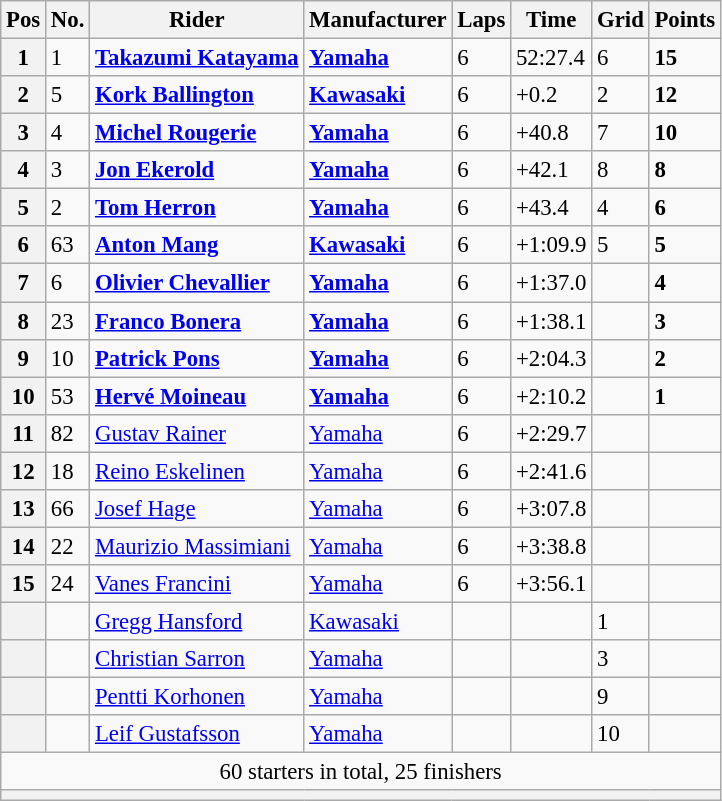<table class="wikitable" style="font-size: 95%;">
<tr>
<th>Pos</th>
<th>No.</th>
<th>Rider</th>
<th>Manufacturer</th>
<th>Laps</th>
<th>Time</th>
<th>Grid</th>
<th>Points</th>
</tr>
<tr>
<th>1</th>
<td>1</td>
<td> <strong><a href='#'>Takazumi Katayama</a></strong></td>
<td><strong><a href='#'>Yamaha</a></strong></td>
<td>6</td>
<td>52:27.4</td>
<td>6</td>
<td><strong>15</strong></td>
</tr>
<tr>
<th>2</th>
<td>5</td>
<td> <strong><a href='#'>Kork Ballington</a></strong></td>
<td><strong><a href='#'>Kawasaki</a></strong></td>
<td>6</td>
<td>+0.2</td>
<td>2</td>
<td><strong>12</strong></td>
</tr>
<tr>
<th>3</th>
<td>4</td>
<td> <strong><a href='#'>Michel Rougerie</a></strong></td>
<td><strong><a href='#'>Yamaha</a></strong></td>
<td>6</td>
<td>+40.8</td>
<td>7</td>
<td><strong>10</strong></td>
</tr>
<tr>
<th>4</th>
<td>3</td>
<td> <strong><a href='#'>Jon Ekerold</a></strong></td>
<td><strong><a href='#'>Yamaha</a></strong></td>
<td>6</td>
<td>+42.1</td>
<td>8</td>
<td><strong>8</strong></td>
</tr>
<tr>
<th>5</th>
<td>2</td>
<td> <strong><a href='#'>Tom Herron</a></strong></td>
<td><strong><a href='#'>Yamaha</a></strong></td>
<td>6</td>
<td>+43.4</td>
<td>4</td>
<td><strong>6</strong></td>
</tr>
<tr>
<th>6</th>
<td>63</td>
<td> <strong><a href='#'>Anton Mang</a></strong></td>
<td><strong><a href='#'>Kawasaki</a></strong></td>
<td>6</td>
<td>+1:09.9</td>
<td>5</td>
<td><strong>5</strong></td>
</tr>
<tr>
<th>7</th>
<td>6</td>
<td> <strong><a href='#'>Olivier Chevallier</a></strong></td>
<td><strong><a href='#'>Yamaha</a></strong></td>
<td>6</td>
<td>+1:37.0</td>
<td></td>
<td><strong>4</strong></td>
</tr>
<tr>
<th>8</th>
<td>23</td>
<td> <strong><a href='#'>Franco Bonera</a></strong></td>
<td><strong><a href='#'>Yamaha</a></strong></td>
<td>6</td>
<td>+1:38.1</td>
<td></td>
<td><strong>3</strong></td>
</tr>
<tr>
<th>9</th>
<td>10</td>
<td> <strong><a href='#'>Patrick Pons</a></strong></td>
<td><strong><a href='#'>Yamaha</a></strong></td>
<td>6</td>
<td>+2:04.3</td>
<td></td>
<td><strong>2</strong></td>
</tr>
<tr>
<th>10</th>
<td>53</td>
<td> <strong><a href='#'>Hervé Moineau</a></strong></td>
<td><strong><a href='#'>Yamaha</a></strong></td>
<td>6</td>
<td>+2:10.2</td>
<td></td>
<td><strong>1</strong></td>
</tr>
<tr>
<th>11</th>
<td>82</td>
<td> <a href='#'>Gustav Rainer</a></td>
<td><a href='#'>Yamaha</a></td>
<td>6</td>
<td>+2:29.7</td>
<td></td>
<td></td>
</tr>
<tr>
<th>12</th>
<td>18</td>
<td> <a href='#'>Reino Eskelinen</a></td>
<td><a href='#'>Yamaha</a></td>
<td>6</td>
<td>+2:41.6</td>
<td></td>
<td></td>
</tr>
<tr>
<th>13</th>
<td>66</td>
<td> <a href='#'>Josef Hage</a></td>
<td><a href='#'>Yamaha</a></td>
<td>6</td>
<td>+3:07.8</td>
<td></td>
<td></td>
</tr>
<tr>
<th>14</th>
<td>22</td>
<td> <a href='#'>Maurizio Massimiani</a></td>
<td><a href='#'>Yamaha</a></td>
<td>6</td>
<td>+3:38.8</td>
<td></td>
<td></td>
</tr>
<tr>
<th>15</th>
<td>24</td>
<td> <a href='#'>Vanes Francini</a></td>
<td><a href='#'>Yamaha</a></td>
<td>6</td>
<td>+3:56.1</td>
<td></td>
<td></td>
</tr>
<tr>
<th></th>
<td></td>
<td> <a href='#'>Gregg Hansford</a></td>
<td><a href='#'>Kawasaki</a></td>
<td></td>
<td></td>
<td>1</td>
<td></td>
</tr>
<tr>
<th></th>
<td></td>
<td> <a href='#'>Christian Sarron</a></td>
<td><a href='#'>Yamaha</a></td>
<td></td>
<td></td>
<td>3</td>
<td></td>
</tr>
<tr>
<th></th>
<td></td>
<td> <a href='#'>Pentti Korhonen</a></td>
<td><a href='#'>Yamaha</a></td>
<td></td>
<td></td>
<td>9</td>
<td></td>
</tr>
<tr>
<th></th>
<td></td>
<td> <a href='#'>Leif Gustafsson</a></td>
<td><a href='#'>Yamaha</a></td>
<td></td>
<td></td>
<td>10</td>
<td></td>
</tr>
<tr>
<td colspan=8 align=center>60 starters in total, 25 finishers</td>
</tr>
<tr>
<th colspan=8></th>
</tr>
</table>
